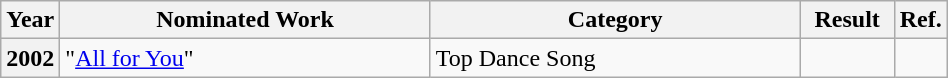<table class="wikitable" width="50%">
<tr>
<th width="5%">Year</th>
<th width="40%">Nominated Work</th>
<th width="40%">Category</th>
<th width="10%">Result</th>
<th width="5%">Ref.</th>
</tr>
<tr>
<th>2002</th>
<td>"<a href='#'>All for You</a>"</td>
<td>Top Dance Song</td>
<td></td>
<td></td>
</tr>
</table>
